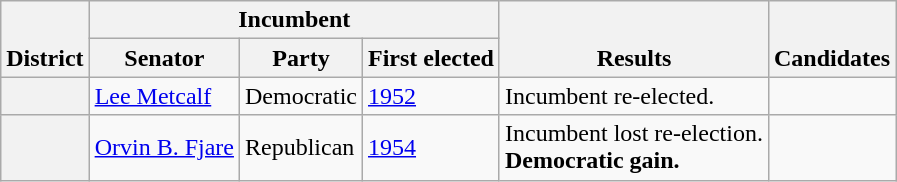<table class=wikitable>
<tr valign=bottom>
<th rowspan=2>District</th>
<th colspan=3>Incumbent</th>
<th rowspan=2>Results</th>
<th rowspan=2>Candidates</th>
</tr>
<tr>
<th>Senator</th>
<th>Party</th>
<th>First elected</th>
</tr>
<tr>
<th></th>
<td><a href='#'>Lee Metcalf</a></td>
<td>Democratic</td>
<td><a href='#'>1952</a></td>
<td>Incumbent re-elected.</td>
<td nowrap></td>
</tr>
<tr>
<th></th>
<td><a href='#'>Orvin B. Fjare</a></td>
<td>Republican</td>
<td><a href='#'>1954</a></td>
<td>Incumbent lost re-election.<br><strong>Democratic gain.</strong></td>
<td nowrap></td>
</tr>
</table>
